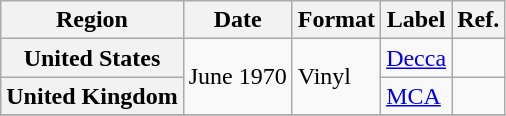<table class="wikitable plainrowheaders">
<tr>
<th scope="col">Region</th>
<th scope="col">Date</th>
<th scope="col">Format</th>
<th scope="col">Label</th>
<th scope="col">Ref.</th>
</tr>
<tr>
<th scope="row">United States</th>
<td rowspan="2">June 1970</td>
<td rowspan="2">Vinyl</td>
<td><a href='#'>Decca</a></td>
<td></td>
</tr>
<tr>
<th scope="row">United Kingdom</th>
<td><a href='#'>MCA</a></td>
<td></td>
</tr>
<tr>
</tr>
</table>
